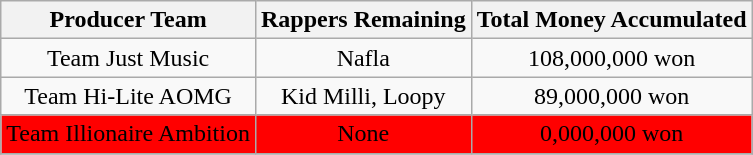<table class="wikitable" style="text-align: center;">
<tr>
<th>Producer Team</th>
<th>Rappers Remaining</th>
<th>Total Money Accumulated</th>
</tr>
<tr>
<td>Team Just Music</td>
<td>Nafla</td>
<td>108,000,000 won</td>
</tr>
<tr>
<td>Team Hi-Lite AOMG</td>
<td>Kid Milli, Loopy</td>
<td>89,000,000 won</td>
</tr>
<tr>
<td style="background:red">Team Illionaire Ambition</td>
<td style="background:red">None</td>
<td style="background:red">0,000,000 won</td>
</tr>
<tr>
</tr>
</table>
